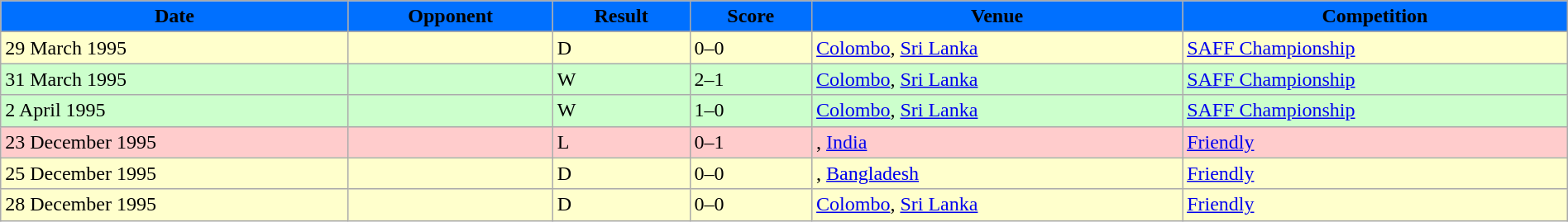<table width=100% class="wikitable">
<tr>
<th style="background:#0070FF;"><span>Date</span></th>
<th style="background:#0070FF;"><span>Opponent</span></th>
<th style="background:#0070FF;"><span>Result</span></th>
<th style="background:#0070FF;"><span>Score</span></th>
<th style="background:#0070FF;"><span>Venue</span></th>
<th style="background:#0070FF;"><span>Competition</span></th>
</tr>
<tr>
</tr>
<tr style="background:#FFFFCC;">
<td>29 March 1995</td>
<td></td>
<td>D</td>
<td>0–0</td>
<td> <a href='#'>Colombo</a>, <a href='#'>Sri Lanka</a></td>
<td><a href='#'>SAFF Championship</a></td>
</tr>
<tr style="background:#CCFFCC;">
<td>31 March 1995</td>
<td></td>
<td>W</td>
<td>2–1</td>
<td> <a href='#'>Colombo</a>, <a href='#'>Sri Lanka</a></td>
<td><a href='#'>SAFF Championship</a></td>
</tr>
<tr style="background:#CCFFCC;">
<td>2 April 1995</td>
<td></td>
<td>W</td>
<td>1–0</td>
<td> <a href='#'>Colombo</a>, <a href='#'>Sri Lanka</a></td>
<td><a href='#'>SAFF Championship</a></td>
</tr>
<tr style="background:#FCC;">
<td>23 December 1995</td>
<td></td>
<td>L</td>
<td>0–1</td>
<td>, <a href='#'>India</a></td>
<td><a href='#'>Friendly</a></td>
</tr>
<tr style="background:#FFFFCC;">
<td>25 December 1995</td>
<td></td>
<td>D</td>
<td>0–0</td>
<td>, <a href='#'>Bangladesh</a></td>
<td><a href='#'>Friendly</a></td>
</tr>
<tr style="background:#FFFFCC;">
<td>28 December 1995</td>
<td></td>
<td>D</td>
<td>0–0</td>
<td> <a href='#'>Colombo</a>, <a href='#'>Sri Lanka</a></td>
<td><a href='#'>Friendly</a></td>
</tr>
</table>
